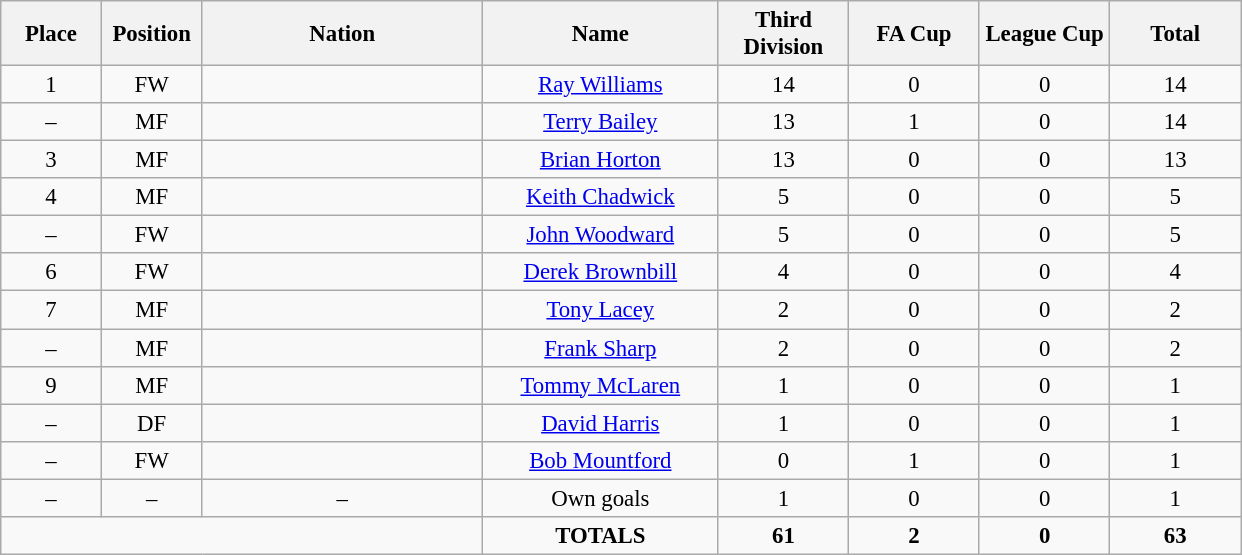<table class="wikitable" style="font-size: 95%; text-align: center;">
<tr>
<th width=60>Place</th>
<th width=60>Position</th>
<th width=180>Nation</th>
<th width=150>Name</th>
<th width=80>Third Division</th>
<th width=80>FA Cup</th>
<th width=80>League Cup</th>
<th width=80>Total</th>
</tr>
<tr>
<td>1</td>
<td>FW</td>
<td></td>
<td><a href='#'>Ray Williams</a></td>
<td>14</td>
<td>0</td>
<td>0</td>
<td>14</td>
</tr>
<tr>
<td>–</td>
<td>MF</td>
<td></td>
<td><a href='#'>Terry Bailey</a></td>
<td>13</td>
<td>1</td>
<td>0</td>
<td>14</td>
</tr>
<tr>
<td>3</td>
<td>MF</td>
<td></td>
<td><a href='#'>Brian Horton</a></td>
<td>13</td>
<td>0</td>
<td>0</td>
<td>13</td>
</tr>
<tr>
<td>4</td>
<td>MF</td>
<td></td>
<td><a href='#'>Keith Chadwick</a></td>
<td>5</td>
<td>0</td>
<td>0</td>
<td>5</td>
</tr>
<tr>
<td>–</td>
<td>FW</td>
<td></td>
<td><a href='#'>John Woodward</a></td>
<td>5</td>
<td>0</td>
<td>0</td>
<td>5</td>
</tr>
<tr>
<td>6</td>
<td>FW</td>
<td></td>
<td><a href='#'>Derek Brownbill</a></td>
<td>4</td>
<td>0</td>
<td>0</td>
<td>4</td>
</tr>
<tr>
<td>7</td>
<td>MF</td>
<td></td>
<td><a href='#'>Tony Lacey</a></td>
<td>2</td>
<td>0</td>
<td>0</td>
<td>2</td>
</tr>
<tr>
<td>–</td>
<td>MF</td>
<td></td>
<td><a href='#'>Frank Sharp</a></td>
<td>2</td>
<td>0</td>
<td>0</td>
<td>2</td>
</tr>
<tr>
<td>9</td>
<td>MF</td>
<td></td>
<td><a href='#'>Tommy McLaren</a></td>
<td>1</td>
<td>0</td>
<td>0</td>
<td>1</td>
</tr>
<tr>
<td>–</td>
<td>DF</td>
<td></td>
<td><a href='#'>David Harris</a></td>
<td>1</td>
<td>0</td>
<td>0</td>
<td>1</td>
</tr>
<tr>
<td>–</td>
<td>FW</td>
<td></td>
<td><a href='#'>Bob Mountford</a></td>
<td>0</td>
<td>1</td>
<td>0</td>
<td>1</td>
</tr>
<tr>
<td>–</td>
<td>–</td>
<td>–</td>
<td>Own goals</td>
<td>1</td>
<td>0</td>
<td>0</td>
<td>1</td>
</tr>
<tr>
<td colspan="3"></td>
<td><strong>TOTALS</strong></td>
<td><strong>61</strong></td>
<td><strong>2</strong></td>
<td><strong>0</strong></td>
<td><strong>63</strong></td>
</tr>
</table>
